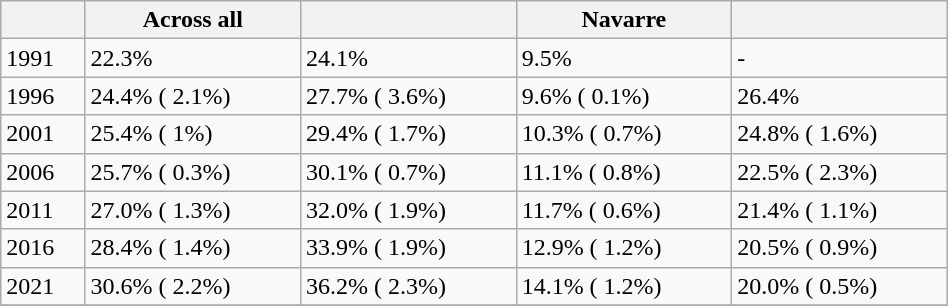<table class="wikitable sortable" width=50% style=" text-align:left;clear:all; margin-left:20px; margin-right;">
<tr bgcolor=#efefef class="sortable">
<th scope="col"> </th>
<th scope="col">Across all</th>
<th scope="col"></th>
<th scope="col">Navarre</th>
<th scope="col"></th>
</tr>
<tr>
<td>1991</td>
<td>22.3%</td>
<td>24.1%</td>
<td>9.5%</td>
<td>-</td>
</tr>
<tr>
<td>1996</td>
<td>24.4% ( 2.1%)</td>
<td>27.7% ( 3.6%)</td>
<td>9.6% ( 0.1%)</td>
<td>26.4%</td>
</tr>
<tr>
<td>2001</td>
<td>25.4% ( 1%)</td>
<td>29.4% ( 1.7%)</td>
<td>10.3% ( 0.7%)</td>
<td>24.8% ( 1.6%)</td>
</tr>
<tr>
<td>2006</td>
<td>25.7% ( 0.3%)</td>
<td>30.1% ( 0.7%)</td>
<td>11.1% ( 0.8%)</td>
<td>22.5% ( 2.3%)</td>
</tr>
<tr>
<td>2011</td>
<td>27.0% ( 1.3%)</td>
<td>32.0% ( 1.9%)</td>
<td>11.7% ( 0.6%)</td>
<td>21.4% ( 1.1%)</td>
</tr>
<tr>
<td>2016</td>
<td>28.4% ( 1.4%)</td>
<td>33.9% ( 1.9%)</td>
<td>12.9% ( 1.2%)</td>
<td>20.5% ( 0.9%)</td>
</tr>
<tr>
<td>2021</td>
<td>30.6% ( 2.2%)</td>
<td>36.2% ( 2.3%)</td>
<td>14.1% ( 1.2%)</td>
<td>20.0% ( 0.5%)</td>
</tr>
<tr>
</tr>
</table>
